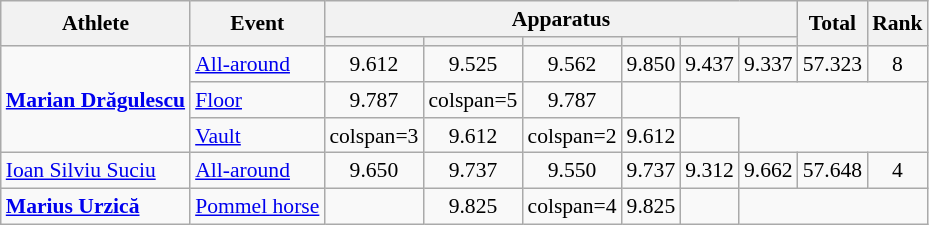<table class="wikitable" style="font-size:90%">
<tr>
<th rowspan=2>Athlete</th>
<th rowspan=2>Event</th>
<th colspan =6>Apparatus</th>
<th rowspan=2>Total</th>
<th rowspan=2>Rank</th>
</tr>
<tr style="font-size:95%">
<th></th>
<th></th>
<th></th>
<th></th>
<th></th>
<th></th>
</tr>
<tr align=center>
<td align=left rowspan=3><strong><a href='#'>Marian Drăgulescu</a></strong></td>
<td align=left><a href='#'>All-around</a></td>
<td>9.612</td>
<td>9.525</td>
<td>9.562</td>
<td>9.850</td>
<td>9.437</td>
<td>9.337</td>
<td>57.323</td>
<td>8</td>
</tr>
<tr align=center>
<td align=left><a href='#'>Floor</a></td>
<td>9.787</td>
<td>colspan=5 </td>
<td>9.787</td>
<td></td>
</tr>
<tr align=center>
<td align=left><a href='#'>Vault</a></td>
<td>colspan=3 </td>
<td>9.612</td>
<td>colspan=2 </td>
<td>9.612</td>
<td></td>
</tr>
<tr align=center>
<td align=left><a href='#'>Ioan Silviu Suciu</a></td>
<td align=left><a href='#'>All-around</a></td>
<td>9.650</td>
<td>9.737</td>
<td>9.550</td>
<td>9.737</td>
<td>9.312</td>
<td>9.662</td>
<td>57.648</td>
<td>4</td>
</tr>
<tr align=center>
<td align=left><strong><a href='#'>Marius Urzică</a></strong></td>
<td align=left><a href='#'>Pommel horse</a></td>
<td></td>
<td>9.825</td>
<td>colspan=4 </td>
<td>9.825</td>
<td></td>
</tr>
</table>
